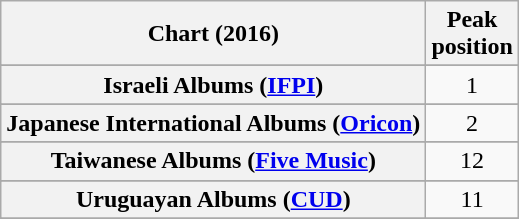<table class="wikitable sortable plainrowheaders" style="text-align:center">
<tr>
<th scope="col">Chart (2016)</th>
<th scope="col">Peak<br> position</th>
</tr>
<tr>
</tr>
<tr>
</tr>
<tr>
</tr>
<tr>
</tr>
<tr>
</tr>
<tr>
</tr>
<tr>
</tr>
<tr>
</tr>
<tr>
</tr>
<tr>
</tr>
<tr>
</tr>
<tr>
</tr>
<tr>
</tr>
<tr>
</tr>
<tr>
</tr>
<tr>
</tr>
<tr>
<th scope="row">Israeli Albums (<a href='#'>IFPI</a>)</th>
<td>1</td>
</tr>
<tr>
</tr>
<tr>
</tr>
<tr>
<th scope="row">Japanese International Albums (<a href='#'>Oricon</a>)</th>
<td>2</td>
</tr>
<tr>
</tr>
<tr>
</tr>
<tr>
</tr>
<tr>
</tr>
<tr>
</tr>
<tr>
</tr>
<tr>
</tr>
<tr>
</tr>
<tr>
<th scope="row">Taiwanese Albums (<a href='#'>Five Music</a>)</th>
<td>12</td>
</tr>
<tr>
</tr>
<tr>
</tr>
<tr>
<th scope="row">Uruguayan Albums (<a href='#'>CUD</a>)</th>
<td>11</td>
</tr>
<tr>
</tr>
<tr>
</tr>
<tr>
</tr>
<tr>
</tr>
<tr>
</tr>
<tr>
</tr>
</table>
